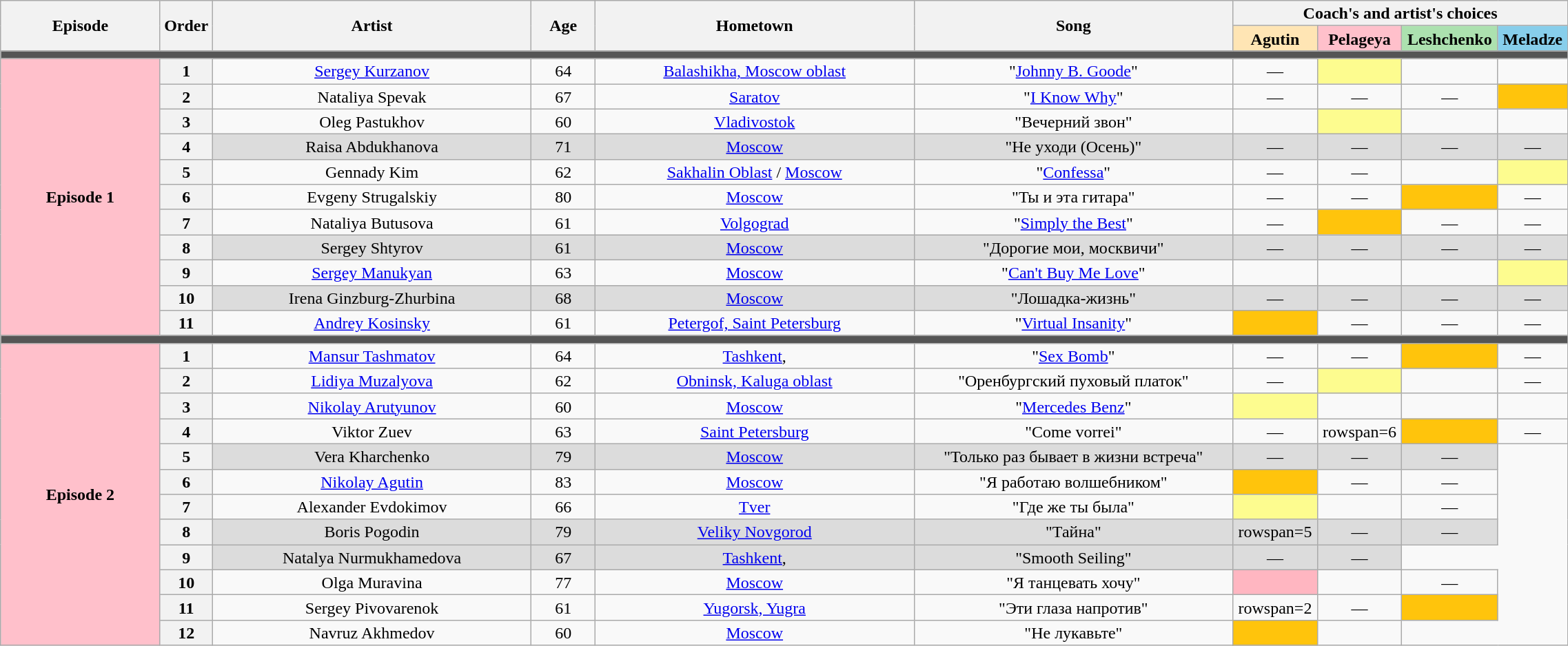<table class="wikitable" style="text-align:center; line-height:17px; width:120%">
<tr>
<th rowspan="2" scope="col" style="width:10%">Episode</th>
<th rowspan="2" scope="col" style="width:03%">Order</th>
<th rowspan="2" scope="col" style="width:20%">Artist</th>
<th rowspan="2" scope="col" style="width:04%">Age</th>
<th rowspan="2" scope="col" style="width:20%">Hometown</th>
<th rowspan="2" scope="col" style="width:20%">Song</th>
<th colspan="4" scope="col" style="width:21%">Coach's and artist's choices</th>
</tr>
<tr>
<th style="background:#ffe5b4;">Agutin</th>
<th style="background:pink;">Pelageya</th>
<th style="background:#ace1af;">Leshchenko</th>
<th style="background:#87ceeb;">Meladze</th>
</tr>
<tr>
<td colspan="10" style="background:#555"></td>
</tr>
<tr>
<td rowspan="11" style="background:pink; "><strong>Episode 1</strong> <br></td>
<th>1</th>
<td><a href='#'>Sergey Kurzanov</a></td>
<td>64</td>
<td><a href='#'>Balashikha, Moscow oblast</a></td>
<td>"<a href='#'>Johnny B. Goode</a>"</td>
<td>—</td>
<td style="background:#fdfc8f;"><strong></strong></td>
<td><strong></strong></td>
<td><strong></strong></td>
</tr>
<tr>
<th>2</th>
<td>Nataliya Spevak</td>
<td>67</td>
<td><a href='#'>Saratov</a></td>
<td>"<a href='#'>I Know Why</a>"</td>
<td>—</td>
<td>—</td>
<td>—</td>
<td style="background:#FFC40C;"><strong></strong></td>
</tr>
<tr>
<th>3</th>
<td>Oleg Pastukhov</td>
<td>60</td>
<td><a href='#'>Vladivostok</a></td>
<td>"Вечерний звон"</td>
<td><strong></strong></td>
<td style="background:#fdfc8f;"><strong></strong></td>
<td><strong></strong></td>
<td><strong></strong></td>
</tr>
<tr style="background:#DCDCDC;"|>
<th>4</th>
<td>Raisa Abdukhanova</td>
<td>71</td>
<td><a href='#'>Moscow</a></td>
<td>"Не уходи (Осень)"</td>
<td>—</td>
<td>—</td>
<td>—</td>
<td>—</td>
</tr>
<tr>
<th>5</th>
<td>Gennady Kim</td>
<td>62</td>
<td><a href='#'>Sakhalin Oblast</a> / <a href='#'>Moscow</a></td>
<td>"<a href='#'>Confessa</a>"</td>
<td>—</td>
<td>—</td>
<td><strong></strong></td>
<td style="background:#fdfc8f;"><strong></strong></td>
</tr>
<tr>
<th>6</th>
<td>Evgeny Strugalskiy</td>
<td>80</td>
<td><a href='#'>Moscow</a></td>
<td>"Ты и эта гитара"</td>
<td>—</td>
<td>—</td>
<td style="background:#FFC40C;"><strong></strong></td>
<td>—</td>
</tr>
<tr>
<th>7</th>
<td>Nataliya Butusova</td>
<td>61</td>
<td><a href='#'>Volgograd</a></td>
<td>"<a href='#'>Simply the Best</a>"</td>
<td>—</td>
<td style="background:#FFC40C;"><strong></strong></td>
<td>—</td>
<td>—</td>
</tr>
<tr style="background:#DCDCDC;"|>
<th>8</th>
<td>Sergey Shtyrov</td>
<td>61</td>
<td><a href='#'>Moscow</a></td>
<td>"Дорогие мои, москвичи"</td>
<td>—</td>
<td>—</td>
<td>—</td>
<td>—</td>
</tr>
<tr>
<th>9</th>
<td><a href='#'>Sergey Manukyan</a></td>
<td>63</td>
<td><a href='#'>Moscow</a></td>
<td>"<a href='#'>Can't Buy Me Love</a>"</td>
<td><strong></strong></td>
<td><strong></strong></td>
<td><strong></strong></td>
<td style="background:#fdfc8f;"><strong></strong></td>
</tr>
<tr style="background:#DCDCDC;"|>
<th>10</th>
<td>Irena Ginzburg-Zhurbina</td>
<td>68</td>
<td><a href='#'>Moscow</a></td>
<td>"Лошадка-жизнь"</td>
<td>—</td>
<td>—</td>
<td>—</td>
<td>—</td>
</tr>
<tr>
<th>11</th>
<td><a href='#'>Andrey Kosinsky</a></td>
<td>61</td>
<td><a href='#'>Petergof, Saint Petersburg</a></td>
<td>"<a href='#'>Virtual Insanity</a>"</td>
<td style="background:#FFC40C;"><strong></strong></td>
<td>—</td>
<td>—</td>
<td>—</td>
</tr>
<tr>
<td colspan="10" style="background:#555"></td>
</tr>
<tr>
<td rowspan="12" style="background:pink;"><strong>Episode 2</strong> <br></td>
<th>1</th>
<td><a href='#'>Mansur Tashmatov</a></td>
<td>64</td>
<td><a href='#'>Tashkent</a>, </td>
<td>"<a href='#'>Sex Bomb</a>"</td>
<td>—</td>
<td>—</td>
<td style="background:#FFC40C;"><strong></strong></td>
<td>—</td>
</tr>
<tr>
<th>2</th>
<td><a href='#'>Lidiya Muzalyova</a></td>
<td>62</td>
<td><a href='#'>Obninsk, Kaluga oblast</a></td>
<td>"Оренбургский пуховый платок"</td>
<td>—</td>
<td style="background:#fdfc8f;"><strong></strong></td>
<td><strong></strong></td>
<td>—</td>
</tr>
<tr>
<th>3</th>
<td><a href='#'>Nikolay Arutyunov</a></td>
<td>60</td>
<td><a href='#'>Moscow</a></td>
<td>"<a href='#'>Mercedes Benz</a>"</td>
<td style="background:#fdfc8f;"><strong></strong></td>
<td><strong></strong></td>
<td><strong></strong></td>
<td><strong></strong></td>
</tr>
<tr>
<th>4</th>
<td>Viktor Zuev</td>
<td>63</td>
<td><a href='#'>Saint Petersburg</a></td>
<td>"Come vorrei"</td>
<td>—</td>
<td>rowspan=6 </td>
<td style="background:#FFC40C;"><strong></strong></td>
<td>—</td>
</tr>
<tr style="background:#DCDCDC;"|>
<th>5</th>
<td>Vera Kharchenko</td>
<td>79</td>
<td><a href='#'>Moscow</a></td>
<td>"Только раз бывает в жизни встреча"</td>
<td>—</td>
<td>—</td>
<td>—</td>
</tr>
<tr>
<th>6</th>
<td><a href='#'>Nikolay Agutin</a></td>
<td>83</td>
<td><a href='#'>Moscow</a></td>
<td>"Я работаю волшебником"</td>
<td style="background:#FFC40C;"><strong></strong></td>
<td>—</td>
<td>—</td>
</tr>
<tr>
<th>7</th>
<td>Alexander Evdokimov</td>
<td>66</td>
<td><a href='#'>Tver</a></td>
<td>"Где же ты была"</td>
<td style="background:#fdfc8f;"><strong></strong></td>
<td><strong></strong></td>
<td>—</td>
</tr>
<tr style="background:#DCDCDC;"|>
<th>8</th>
<td>Boris Pogodin</td>
<td>79</td>
<td><a href='#'>Veliky Novgorod</a></td>
<td>"Тайна"</td>
<td>rowspan=5 </td>
<td>—</td>
<td>—</td>
</tr>
<tr style="background:#DCDCDC;"|>
<th>9</th>
<td>Natalya Nurmukhamedova</td>
<td>67</td>
<td><a href='#'>Tashkent</a>, </td>
<td>"Smooth Seiling"</td>
<td>—</td>
<td>—</td>
</tr>
<tr>
<th>10</th>
<td>Olga Muravina</td>
<td>77</td>
<td><a href='#'>Moscow</a></td>
<td>"Я танцевать хочу"</td>
<td style="background-color:lightpink;"></td>
<td><strong></strong></td>
<td>—</td>
</tr>
<tr>
<th>11</th>
<td>Sergey Pivovarenok</td>
<td>61</td>
<td><a href='#'>Yugorsk, Yugra</a></td>
<td>"Эти глаза напротив"</td>
<td>rowspan=2 </td>
<td>—</td>
<td style="background:#FFC40C;"><strong></strong></td>
</tr>
<tr>
<th>12</th>
<td>Navruz Akhmedov</td>
<td>60</td>
<td><a href='#'>Moscow</a></td>
<td>"Не лукавьте"</td>
<td style="background:#FFC40C;"><strong></strong></td>
<td></td>
</tr>
</table>
